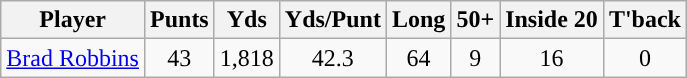<table class="wikitable sortable sortable" style="text-align: center">
<tr align=center>
<th>Player</th>
<th>Punts</th>
<th>Yds</th>
<th>Yds/Punt</th>
<th>Long</th>
<th>50+</th>
<th>Inside 20</th>
<th>T'back</th>
</tr>
<tr>
<td><a href='#'>Brad Robbins</a></td>
<td>43</td>
<td>1,818</td>
<td>42.3</td>
<td>64</td>
<td>9</td>
<td>16</td>
<td>0</td>
</tr>
</table>
